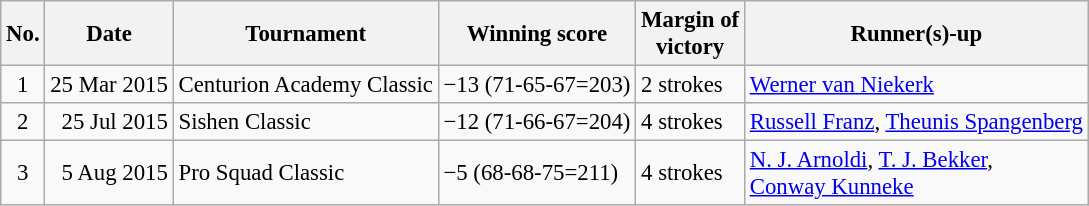<table class="wikitable" style="font-size:95%;">
<tr>
<th>No.</th>
<th>Date</th>
<th>Tournament</th>
<th>Winning score</th>
<th>Margin of<br>victory</th>
<th>Runner(s)-up</th>
</tr>
<tr>
<td align=center>1</td>
<td align=right>25 Mar 2015</td>
<td>Centurion Academy Classic</td>
<td>−13 (71-65-67=203)</td>
<td>2 strokes</td>
<td> <a href='#'>Werner van Niekerk</a></td>
</tr>
<tr>
<td align=center>2</td>
<td align=right>25 Jul 2015</td>
<td>Sishen Classic</td>
<td>−12 (71-66-67=204)</td>
<td>4 strokes</td>
<td> <a href='#'>Russell Franz</a>,  <a href='#'>Theunis Spangenberg</a></td>
</tr>
<tr>
<td align=center>3</td>
<td align=right>5 Aug 2015</td>
<td>Pro Squad Classic</td>
<td>−5 (68-68-75=211)</td>
<td>4 strokes</td>
<td> <a href='#'>N. J. Arnoldi</a>,  <a href='#'>T. J. Bekker</a>,<br> <a href='#'>Conway Kunneke</a></td>
</tr>
</table>
